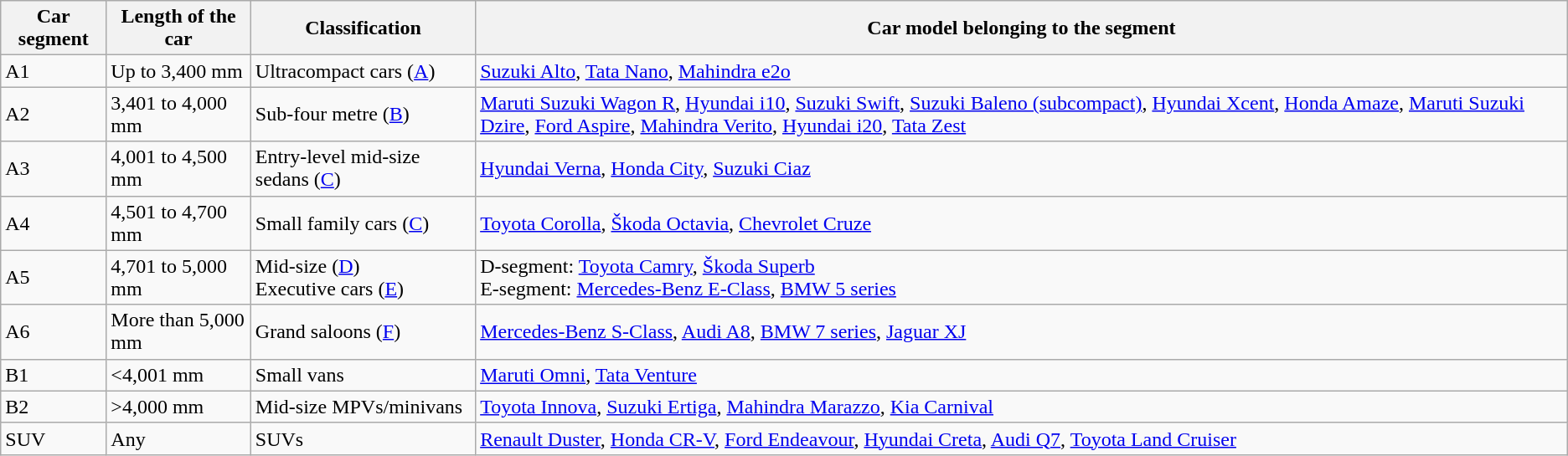<table class="wikitable">
<tr>
<th>Car segment</th>
<th>Length of the car</th>
<th>Classification</th>
<th>Car model belonging to the segment</th>
</tr>
<tr>
<td>A1</td>
<td>Up to 3,400 mm</td>
<td>Ultracompact cars (<a href='#'>A</a>)</td>
<td><a href='#'>Suzuki Alto</a>, <a href='#'>Tata Nano</a>, <a href='#'>Mahindra e2o</a></td>
</tr>
<tr>
<td>A2</td>
<td>3,401 to 4,000 mm</td>
<td>Sub-four metre (<a href='#'>B</a>)</td>
<td><a href='#'>Maruti Suzuki Wagon R</a>, <a href='#'>Hyundai i10</a>, <a href='#'>Suzuki Swift</a>, <a href='#'>Suzuki Baleno (subcompact)</a>, <a href='#'>Hyundai Xcent</a>, <a href='#'>Honda Amaze</a>, <a href='#'>Maruti Suzuki Dzire</a>, <a href='#'>Ford Aspire</a>, <a href='#'>Mahindra Verito</a>, <a href='#'>Hyundai i20</a>,  <a href='#'>Tata Zest</a></td>
</tr>
<tr>
<td>A3</td>
<td>4,001 to 4,500 mm</td>
<td>Entry-level mid-size sedans (<a href='#'>C</a>)</td>
<td><a href='#'>Hyundai Verna</a>, <a href='#'>Honda City</a>, <a href='#'>Suzuki Ciaz</a></td>
</tr>
<tr>
<td>A4</td>
<td>4,501 to 4,700 mm</td>
<td>Small family cars (<a href='#'>C</a>)</td>
<td><a href='#'>Toyota Corolla</a>, <a href='#'>Škoda Octavia</a>, <a href='#'>Chevrolet Cruze</a></td>
</tr>
<tr>
<td>A5</td>
<td>4,701 to 5,000 mm</td>
<td>Mid-size (<a href='#'>D</a>)<br>Executive cars (<a href='#'>E</a>)</td>
<td>D-segment: <a href='#'>Toyota Camry</a>, <a href='#'>Škoda Superb</a><br>E-segment: <a href='#'>Mercedes-Benz E-Class</a>, <a href='#'>BMW 5 series</a></td>
</tr>
<tr>
<td>A6</td>
<td>More than 5,000 mm</td>
<td>Grand saloons (<a href='#'>F</a>)</td>
<td><a href='#'>Mercedes-Benz S-Class</a>, <a href='#'>Audi A8</a>, <a href='#'>BMW 7 series</a>, <a href='#'>Jaguar XJ</a></td>
</tr>
<tr>
<td>B1</td>
<td><4,001 mm</td>
<td>Small vans</td>
<td><a href='#'>Maruti Omni</a>, <a href='#'>Tata Venture</a></td>
</tr>
<tr>
<td>B2</td>
<td>>4,000 mm</td>
<td>Mid-size MPVs/minivans</td>
<td><a href='#'>Toyota Innova</a>, <a href='#'>Suzuki Ertiga</a>, <a href='#'>Mahindra Marazzo</a>, <a href='#'>Kia Carnival</a></td>
</tr>
<tr>
<td>SUV</td>
<td>Any</td>
<td>SUVs</td>
<td><a href='#'>Renault Duster</a>, <a href='#'>Honda CR-V</a>, <a href='#'>Ford Endeavour</a>, <a href='#'>Hyundai Creta</a>, <a href='#'>Audi Q7</a>, <a href='#'>Toyota Land Cruiser</a></td>
</tr>
</table>
